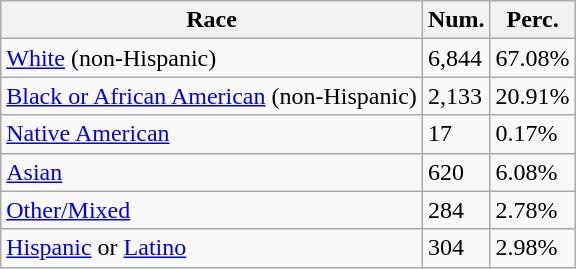<table class="wikitable">
<tr>
<th>Race</th>
<th>Num.</th>
<th>Perc.</th>
</tr>
<tr>
<td><a href='#'>White</a> (non-Hispanic)</td>
<td>6,844</td>
<td>67.08%</td>
</tr>
<tr>
<td><a href='#'>Black or African American</a> (non-Hispanic)</td>
<td>2,133</td>
<td>20.91%</td>
</tr>
<tr>
<td><a href='#'>Native American</a></td>
<td>17</td>
<td>0.17%</td>
</tr>
<tr>
<td><a href='#'>Asian</a></td>
<td>620</td>
<td>6.08%</td>
</tr>
<tr>
<td><a href='#'>Other/Mixed</a></td>
<td>284</td>
<td>2.78%</td>
</tr>
<tr>
<td><a href='#'>Hispanic</a> or <a href='#'>Latino</a></td>
<td>304</td>
<td>2.98%</td>
</tr>
</table>
